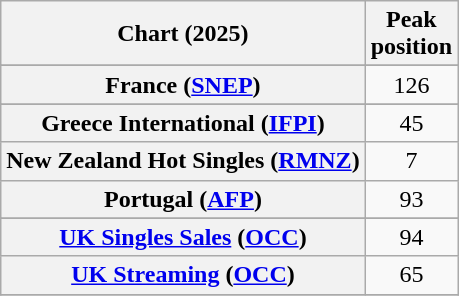<table class="wikitable sortable plainrowheaders" style="text-align:center">
<tr>
<th scope="col">Chart (2025)</th>
<th scope="col">Peak<br>position</th>
</tr>
<tr>
</tr>
<tr>
</tr>
<tr>
<th scope="row">France (<a href='#'>SNEP</a>)</th>
<td>126</td>
</tr>
<tr>
</tr>
<tr>
<th scope="row">Greece International (<a href='#'>IFPI</a>)</th>
<td>45</td>
</tr>
<tr>
<th scope="row">New Zealand Hot Singles (<a href='#'>RMNZ</a>)</th>
<td>7</td>
</tr>
<tr>
<th scope="row">Portugal (<a href='#'>AFP</a>)</th>
<td>93</td>
</tr>
<tr>
</tr>
<tr>
<th scope="row"><a href='#'>UK Singles Sales</a> (<a href='#'>OCC</a>)</th>
<td>94</td>
</tr>
<tr>
<th scope="row"><a href='#'>UK Streaming</a> (<a href='#'>OCC</a>)</th>
<td>65</td>
</tr>
<tr>
</tr>
</table>
